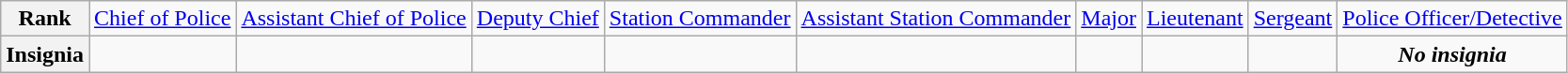<table class="wikitable">
<tr style="text-align:center;">
<th>Rank</th>
<td><a href='#'>Chief of Police</a></td>
<td><a href='#'>Assistant Chief of Police</a></td>
<td><a href='#'>Deputy Chief</a></td>
<td><a href='#'>Station Commander</a></td>
<td><a href='#'>Assistant Station Commander</a></td>
<td><a href='#'>Major</a></td>
<td><a href='#'>Lieutenant</a></td>
<td><a href='#'>Sergeant</a></td>
<td><a href='#'>Police Officer/Detective</a></td>
</tr>
<tr style="text-align:center;">
<th>Insignia</th>
<td></td>
<td></td>
<td></td>
<td></td>
<td></td>
<td></td>
<td></td>
<td></td>
<td><strong><em>No insignia</em></strong></td>
</tr>
</table>
